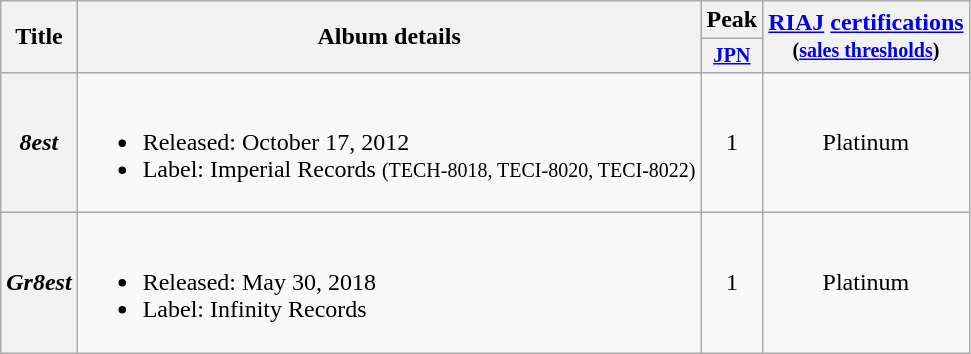<table class="wikitable plainrowheaders">
<tr>
<th scope="col" rowspan="2">Title</th>
<th scope="col" rowspan="2">Album details</th>
<th scope="col" colspan="1">Peak</th>
<th scope="col" rowspan="2"><a href='#'>RIAJ</a> <a href='#'>certifications</a><br><small>(<a href='#'>sales thresholds</a>)</small></th>
</tr>
<tr>
<th style="width:2em;font-size:85%"><a href='#'>JPN</a><br></th>
</tr>
<tr>
<th scope="row"><em>8est</em></th>
<td><br><ul><li>Released: October 17, 2012</li><li>Label: Imperial Records <small>(TECH-8018, TECI-8020, TECI-8022)</small></li></ul></td>
<td align="center">1</td>
<td align="center">Platinum</td>
</tr>
<tr>
<th scope="row"><em>Gr8est</em></th>
<td><br><ul><li>Released: May 30, 2018</li><li>Label: Infinity Records</li></ul></td>
<td align="center">1</td>
<td align="center">Platinum</td>
</tr>
</table>
